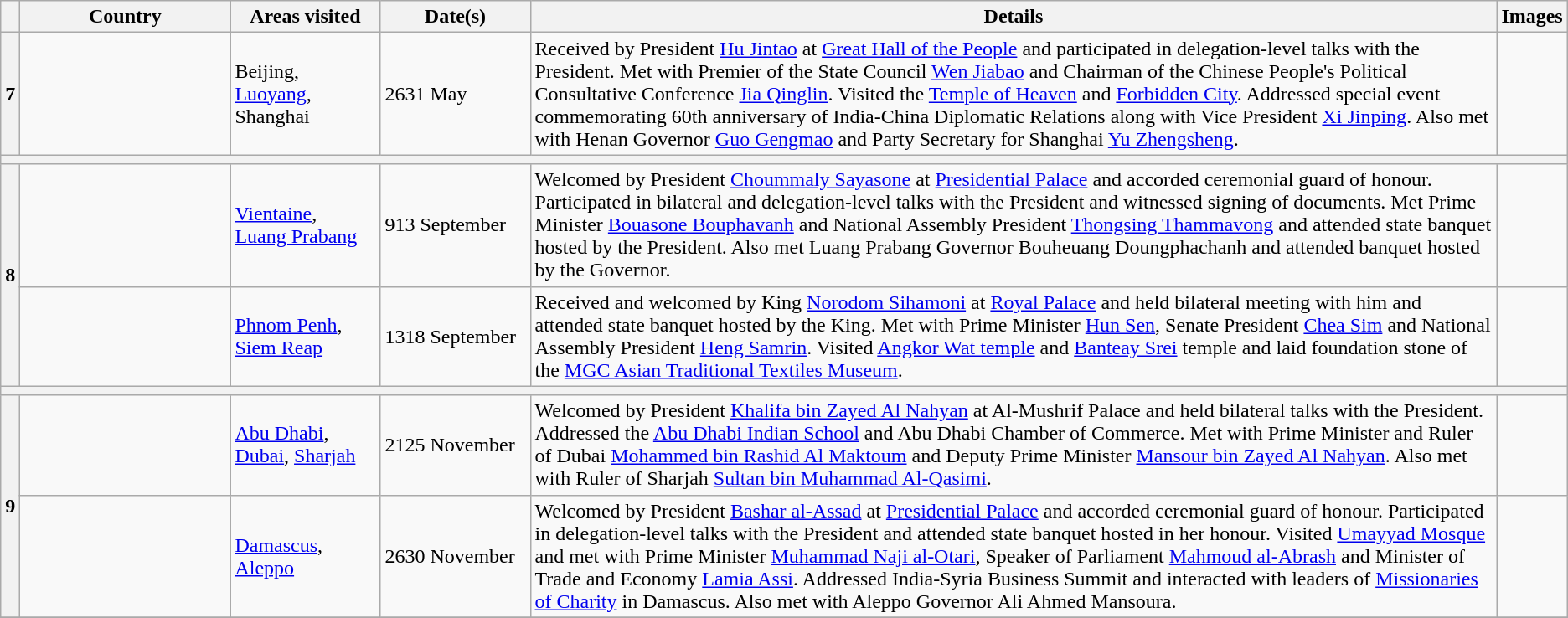<table class="wikitable outercollapse sortable">
<tr>
<th></th>
<th style="width:10em">Country</th>
<th style="width:7em">Areas visited</th>
<th style="width:7em">Date(s)</th>
<th class="unsortable">Details</th>
<th class="unsortable">Images</th>
</tr>
<tr>
<th>7</th>
<td></td>
<td>Beijing, <a href='#'>Luoyang</a>, Shanghai</td>
<td>2631 May</td>
<td>Received by President <a href='#'>Hu Jintao</a> at <a href='#'>Great Hall of the People</a> and participated in delegation-level talks with the President. Met with Premier of the State Council <a href='#'>Wen Jiabao</a> and Chairman of the Chinese People's Political Consultative Conference <a href='#'>Jia Qinglin</a>. Visited the <a href='#'>Temple of Heaven</a> and <a href='#'>Forbidden City</a>. Addressed special event commemorating 60th anniversary of India-China Diplomatic Relations along with Vice President <a href='#'>Xi Jinping</a>. Also met with Henan Governor <a href='#'>Guo Gengmao</a> and Party Secretary for Shanghai <a href='#'>Yu Zhengsheng</a>.</td>
<td></td>
</tr>
<tr>
<th colspan="6"></th>
</tr>
<tr>
<th rowspan="2">8</th>
<td></td>
<td><a href='#'>Vientaine</a>,<br><a href='#'>Luang Prabang</a></td>
<td>913 September</td>
<td>Welcomed by President <a href='#'>Choummaly Sayasone</a> at <a href='#'>Presidential Palace</a> and accorded ceremonial guard of honour. Participated in bilateral and delegation-level talks with the President and witnessed signing of documents. Met Prime Minister <a href='#'>Bouasone Bouphavanh</a> and National Assembly President <a href='#'>Thongsing Thammavong</a> and attended state banquet hosted by the President. Also met Luang Prabang Governor Bouheuang Doungphachanh and attended banquet hosted by the Governor.</td>
<td></td>
</tr>
<tr>
<td></td>
<td><a href='#'>Phnom Penh</a>,<br><a href='#'>Siem Reap</a></td>
<td>1318 September</td>
<td>Received and welcomed by King <a href='#'>Norodom Sihamoni</a> at <a href='#'>Royal Palace</a> and held bilateral meeting with him and attended state banquet hosted by the King. Met with Prime Minister <a href='#'>Hun Sen</a>, Senate President <a href='#'>Chea Sim</a> and National Assembly President <a href='#'>Heng Samrin</a>. Visited <a href='#'>Angkor Wat temple</a> and <a href='#'>Banteay Srei</a> temple and laid foundation stone of the <a href='#'>MGC Asian Traditional Textiles Museum</a>.</td>
<td></td>
</tr>
<tr>
<th colspan="6"></th>
</tr>
<tr>
<th rowspan="2">9</th>
<td></td>
<td><a href='#'>Abu Dhabi</a>, <a href='#'>Dubai</a>, <a href='#'>Sharjah</a></td>
<td>2125 November</td>
<td>Welcomed by President <a href='#'>Khalifa bin Zayed Al Nahyan</a> at Al-Mushrif Palace and held bilateral talks with the President. Addressed the <a href='#'>Abu Dhabi Indian School</a> and Abu Dhabi Chamber of Commerce. Met with Prime Minister and Ruler of Dubai <a href='#'>Mohammed bin Rashid Al Maktoum</a> and Deputy Prime Minister <a href='#'>Mansour bin Zayed Al Nahyan</a>. Also met with Ruler of Sharjah <a href='#'>Sultan bin Muhammad Al-Qasimi</a>.</td>
<td></td>
</tr>
<tr>
<td></td>
<td><a href='#'>Damascus</a>, <a href='#'>Aleppo</a></td>
<td>2630 November</td>
<td>Welcomed by President <a href='#'>Bashar al-Assad</a> at <a href='#'>Presidential Palace</a> and accorded ceremonial guard of honour. Participated in delegation-level talks with the President and attended state banquet hosted in her honour. Visited <a href='#'>Umayyad Mosque</a> and met with Prime Minister <a href='#'>Muhammad Naji al-Otari</a>, Speaker of Parliament <a href='#'>Mahmoud al-Abrash</a> and Minister of Trade and Economy <a href='#'>Lamia Assi</a>. Addressed India-Syria Business Summit and interacted with leaders of <a href='#'>Missionaries of Charity</a> in Damascus. Also met with Aleppo Governor Ali Ahmed Mansoura.</td>
<td></td>
</tr>
<tr>
</tr>
</table>
